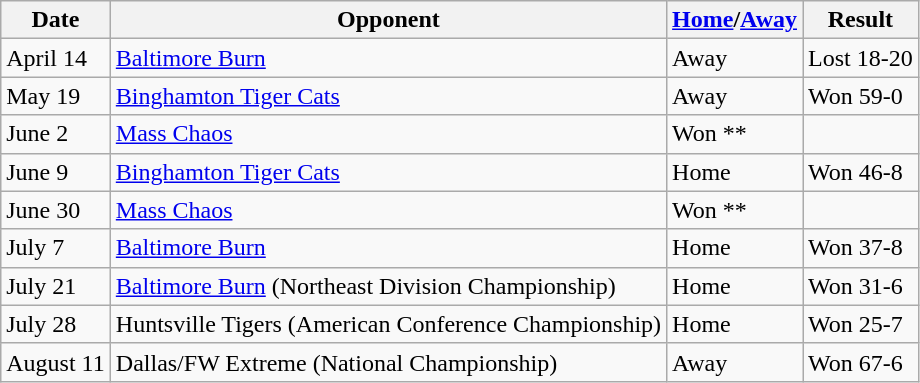<table class="wikitable">
<tr>
<th>Date</th>
<th>Opponent</th>
<th><a href='#'>Home</a>/<a href='#'>Away</a></th>
<th>Result</th>
</tr>
<tr>
<td>April 14</td>
<td><a href='#'>Baltimore Burn</a></td>
<td>Away</td>
<td>Lost 18-20</td>
</tr>
<tr>
<td>May 19</td>
<td><a href='#'>Binghamton Tiger Cats</a></td>
<td>Away</td>
<td>Won 59-0</td>
</tr>
<tr>
<td>June 2</td>
<td><a href='#'>Mass Chaos</a></td>
<td>Won **</td>
</tr>
<tr>
<td>June 9</td>
<td><a href='#'>Binghamton Tiger Cats</a></td>
<td>Home</td>
<td>Won 46-8</td>
</tr>
<tr>
<td>June 30</td>
<td><a href='#'>Mass Chaos</a></td>
<td>Won **</td>
</tr>
<tr>
<td>July 7</td>
<td><a href='#'>Baltimore Burn</a></td>
<td>Home</td>
<td>Won 37-8</td>
</tr>
<tr>
<td>July 21</td>
<td><a href='#'>Baltimore Burn</a> (Northeast Division Championship)</td>
<td>Home</td>
<td>Won 31-6</td>
</tr>
<tr>
<td>July 28</td>
<td>Huntsville Tigers (American Conference Championship)</td>
<td>Home</td>
<td>Won 25-7</td>
</tr>
<tr>
<td>August 11</td>
<td>Dallas/FW Extreme (National Championship)</td>
<td>Away</td>
<td>Won 67-6</td>
</tr>
</table>
